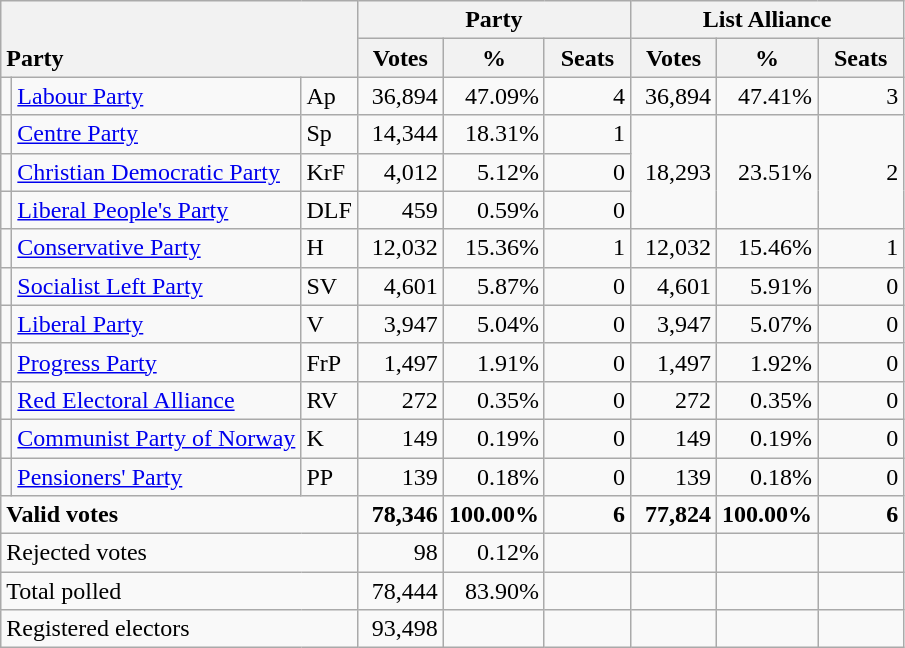<table class="wikitable" border="1" style="text-align:right;">
<tr>
<th style="text-align:left;" valign=bottom rowspan=2 colspan=3>Party</th>
<th colspan=3>Party</th>
<th colspan=3>List Alliance</th>
</tr>
<tr>
<th align=center valign=bottom width="50">Votes</th>
<th align=center valign=bottom width="50">%</th>
<th align=center valign=bottom width="50">Seats</th>
<th align=center valign=bottom width="50">Votes</th>
<th align=center valign=bottom width="50">%</th>
<th align=center valign=bottom width="50">Seats</th>
</tr>
<tr>
<td></td>
<td align=left><a href='#'>Labour Party</a></td>
<td align=left>Ap</td>
<td>36,894</td>
<td>47.09%</td>
<td>4</td>
<td>36,894</td>
<td>47.41%</td>
<td>3</td>
</tr>
<tr>
<td></td>
<td align=left><a href='#'>Centre Party</a></td>
<td align=left>Sp</td>
<td>14,344</td>
<td>18.31%</td>
<td>1</td>
<td rowspan=3>18,293</td>
<td rowspan=3>23.51%</td>
<td rowspan=3>2</td>
</tr>
<tr>
<td></td>
<td align=left><a href='#'>Christian Democratic Party</a></td>
<td align=left>KrF</td>
<td>4,012</td>
<td>5.12%</td>
<td>0</td>
</tr>
<tr>
<td></td>
<td align=left><a href='#'>Liberal People's Party</a></td>
<td align=left>DLF</td>
<td>459</td>
<td>0.59%</td>
<td>0</td>
</tr>
<tr>
<td></td>
<td align=left><a href='#'>Conservative Party</a></td>
<td align=left>H</td>
<td>12,032</td>
<td>15.36%</td>
<td>1</td>
<td>12,032</td>
<td>15.46%</td>
<td>1</td>
</tr>
<tr>
<td></td>
<td align=left><a href='#'>Socialist Left Party</a></td>
<td align=left>SV</td>
<td>4,601</td>
<td>5.87%</td>
<td>0</td>
<td>4,601</td>
<td>5.91%</td>
<td>0</td>
</tr>
<tr>
<td></td>
<td align=left><a href='#'>Liberal Party</a></td>
<td align=left>V</td>
<td>3,947</td>
<td>5.04%</td>
<td>0</td>
<td>3,947</td>
<td>5.07%</td>
<td>0</td>
</tr>
<tr>
<td></td>
<td align=left><a href='#'>Progress Party</a></td>
<td align=left>FrP</td>
<td>1,497</td>
<td>1.91%</td>
<td>0</td>
<td>1,497</td>
<td>1.92%</td>
<td>0</td>
</tr>
<tr>
<td></td>
<td align=left><a href='#'>Red Electoral Alliance</a></td>
<td align=left>RV</td>
<td>272</td>
<td>0.35%</td>
<td>0</td>
<td>272</td>
<td>0.35%</td>
<td>0</td>
</tr>
<tr>
<td></td>
<td align=left><a href='#'>Communist Party of Norway</a></td>
<td align=left>K</td>
<td>149</td>
<td>0.19%</td>
<td>0</td>
<td>149</td>
<td>0.19%</td>
<td>0</td>
</tr>
<tr>
<td></td>
<td align=left><a href='#'>Pensioners' Party</a></td>
<td align=left>PP</td>
<td>139</td>
<td>0.18%</td>
<td>0</td>
<td>139</td>
<td>0.18%</td>
<td>0</td>
</tr>
<tr style="font-weight:bold">
<td align=left colspan=3>Valid votes</td>
<td>78,346</td>
<td>100.00%</td>
<td>6</td>
<td>77,824</td>
<td>100.00%</td>
<td>6</td>
</tr>
<tr>
<td align=left colspan=3>Rejected votes</td>
<td>98</td>
<td>0.12%</td>
<td></td>
<td></td>
<td></td>
<td></td>
</tr>
<tr>
<td align=left colspan=3>Total polled</td>
<td>78,444</td>
<td>83.90%</td>
<td></td>
<td></td>
<td></td>
<td></td>
</tr>
<tr>
<td align=left colspan=3>Registered electors</td>
<td>93,498</td>
<td></td>
<td></td>
<td></td>
<td></td>
<td></td>
</tr>
</table>
